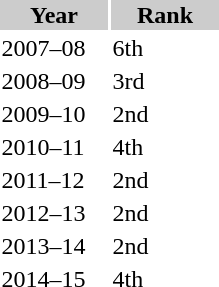<table style="border:'1' 'solid' 'gray' " width="150">
<tr>
<th width="64" bgcolor="#CCCCCC">Year</th>
<th width="64" bgcolor="#CCCCCC">Rank</th>
</tr>
<tr>
<td width="64">2007–08</td>
<td width="64">6th</td>
</tr>
<tr>
<td width="64">2008–09</td>
<td width="64">3rd</td>
</tr>
<tr>
<td width="64">2009–10</td>
<td width="64">2nd</td>
</tr>
<tr>
<td width="64">2010–11</td>
<td width="64">4th</td>
</tr>
<tr>
<td width="64">2011–12</td>
<td width="64">2nd</td>
</tr>
<tr>
<td width="64">2012–13</td>
<td width="64">2nd</td>
</tr>
<tr>
<td width="64">2013–14</td>
<td width="64">2nd</td>
</tr>
<tr>
<td width="64">2014–15</td>
<td width="64">4th</td>
</tr>
</table>
